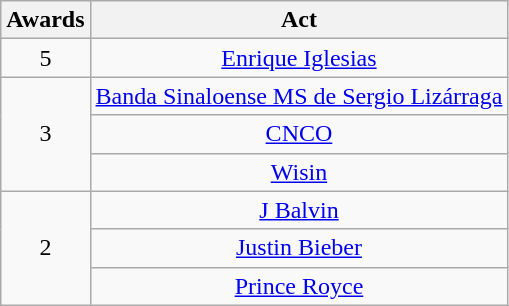<table class="wikitable" rowspan="2" style="text-align:center;">
<tr>
<th scope="col">Awards</th>
<th scope="col">Act</th>
</tr>
<tr>
<td>5</td>
<td><a href='#'>Enrique Iglesias</a></td>
</tr>
<tr>
<td rowspan="3">3</td>
<td><a href='#'>Banda Sinaloense MS de Sergio Lizárraga</a></td>
</tr>
<tr>
<td><a href='#'>CNCO</a></td>
</tr>
<tr>
<td><a href='#'>Wisin</a></td>
</tr>
<tr>
<td rowspan="3">2</td>
<td><a href='#'>J Balvin</a></td>
</tr>
<tr>
<td><a href='#'>Justin Bieber</a></td>
</tr>
<tr>
<td><a href='#'>Prince Royce</a></td>
</tr>
</table>
